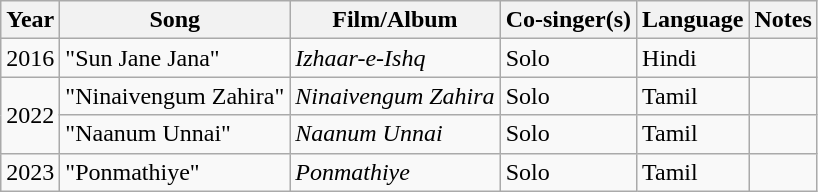<table class="wikitable sortable">
<tr>
<th>Year</th>
<th>Song</th>
<th>Film/Album</th>
<th>Co-singer(s)</th>
<th>Language</th>
<th>Notes</th>
</tr>
<tr>
<td>2016</td>
<td>"Sun Jane Jana"</td>
<td><em>Izhaar-e-Ishq</em></td>
<td>Solo</td>
<td>Hindi</td>
<td></td>
</tr>
<tr>
<td rowspan="2">2022</td>
<td>"Ninaivengum Zahira"</td>
<td><em>Ninaivengum Zahira</em></td>
<td>Solo</td>
<td>Tamil</td>
<td></td>
</tr>
<tr>
<td>"Naanum Unnai"</td>
<td><em>Naanum Unnai</em></td>
<td>Solo</td>
<td>Tamil</td>
<td></td>
</tr>
<tr>
<td>2023</td>
<td>"Ponmathiye"</td>
<td><em>Ponmathiye</em></td>
<td>Solo</td>
<td>Tamil</td>
<td></td>
</tr>
</table>
